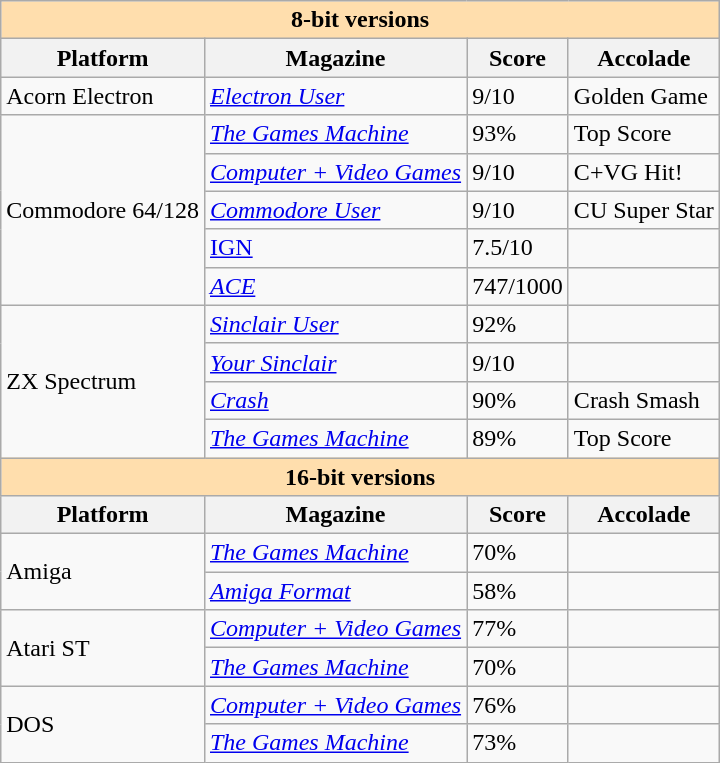<table class="wikitable">
<tr>
<th colspan="4" style="background: #ffdead;">8-bit versions</th>
</tr>
<tr>
<th>Platform</th>
<th>Magazine</th>
<th>Score</th>
<th>Accolade</th>
</tr>
<tr>
<td>Acorn Electron</td>
<td><em><a href='#'>Electron User</a></em></td>
<td>9/10</td>
<td>Golden Game</td>
</tr>
<tr>
<td rowspan="5">Commodore 64/128</td>
<td><em><a href='#'>The Games Machine</a></em></td>
<td>93%</td>
<td>Top Score</td>
</tr>
<tr>
<td><em><a href='#'>Computer + Video Games</a></em></td>
<td>9/10</td>
<td>C+VG Hit!</td>
</tr>
<tr>
<td><em><a href='#'>Commodore User</a></em></td>
<td>9/10</td>
<td>CU Super Star</td>
</tr>
<tr>
<td><a href='#'>IGN</a></td>
<td>7.5/10</td>
<td></td>
</tr>
<tr>
<td><em><a href='#'>ACE</a></em></td>
<td>747/1000</td>
<td></td>
</tr>
<tr>
<td rowspan="4">ZX Spectrum</td>
<td><em><a href='#'>Sinclair User</a></em></td>
<td>92%</td>
<td></td>
</tr>
<tr>
<td><em><a href='#'>Your Sinclair</a></em></td>
<td>9/10</td>
<td></td>
</tr>
<tr>
<td><em><a href='#'>Crash</a></em></td>
<td>90%</td>
<td>Crash Smash</td>
</tr>
<tr>
<td><em><a href='#'>The Games Machine</a></em></td>
<td>89%</td>
<td>Top Score</td>
</tr>
<tr>
<th colspan="4" style="background: #ffdead;">16-bit versions</th>
</tr>
<tr>
<th>Platform</th>
<th>Magazine</th>
<th>Score</th>
<th>Accolade</th>
</tr>
<tr>
<td rowspan="2">Amiga</td>
<td><em><a href='#'>The Games Machine</a></em></td>
<td>70%</td>
<td></td>
</tr>
<tr>
<td><em><a href='#'>Amiga Format</a></em></td>
<td>58%</td>
<td></td>
</tr>
<tr>
<td rowspan="2">Atari ST</td>
<td><em><a href='#'>Computer + Video Games</a></em></td>
<td>77%</td>
<td></td>
</tr>
<tr>
<td><em><a href='#'>The Games Machine</a></em></td>
<td>70%</td>
<td></td>
</tr>
<tr>
<td rowspan="2">DOS</td>
<td><em><a href='#'>Computer + Video Games</a></em></td>
<td>76%</td>
<td></td>
</tr>
<tr>
<td><em><a href='#'>The Games Machine</a></em></td>
<td>73%</td>
<td></td>
</tr>
</table>
